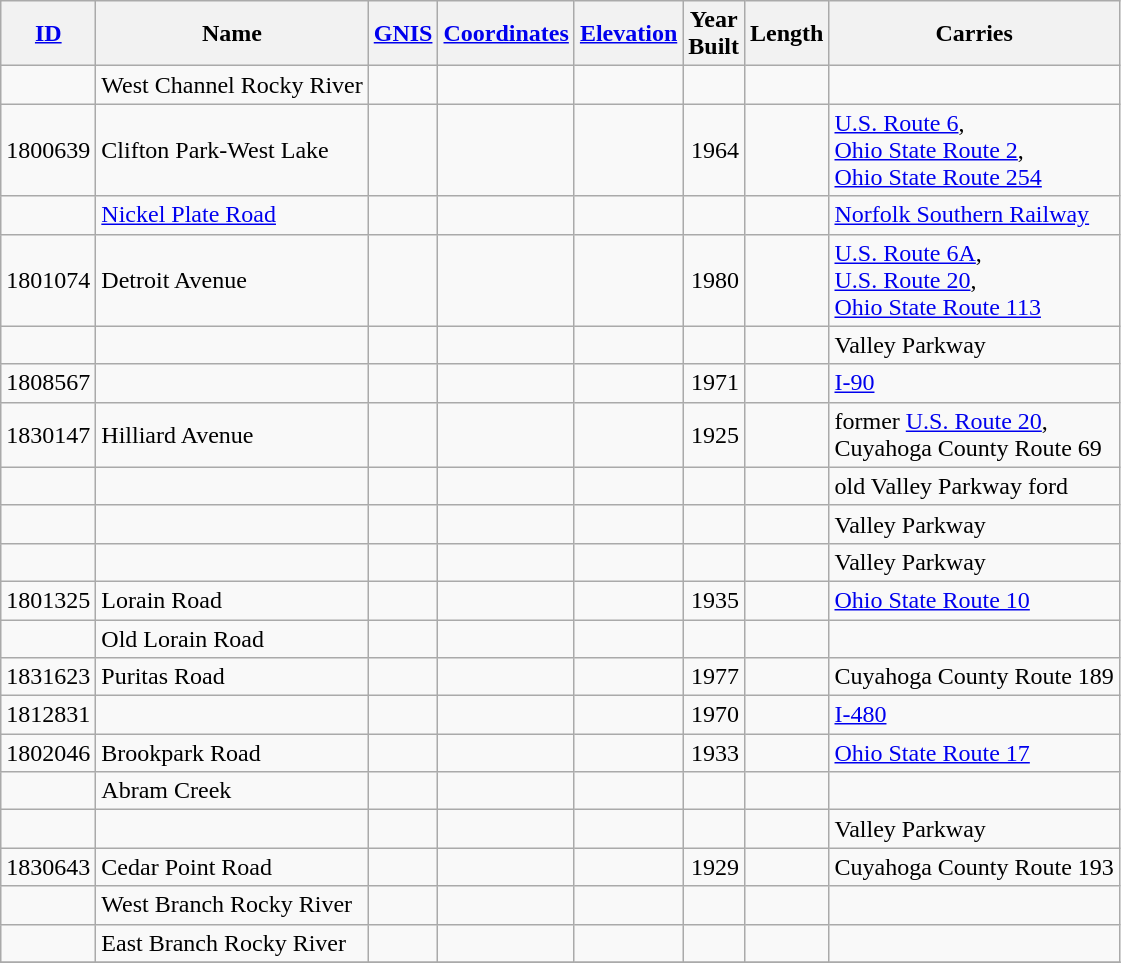<table class="wikitable sortable">
<tr>
<th><a href='#'>ID</a><br></th>
<th>Name<br></th>
<th><a href='#'>GNIS</a><br></th>
<th><a href='#'>Coordinates</a><br></th>
<th><a href='#'>Elevation</a><br></th>
<th>Year<br>Built<br></th>
<th>Length<br></th>
<th>Carries<br></th>
</tr>
<tr>
<td></td>
<td>West Channel Rocky River</td>
<td></td>
<td></td>
<td></td>
<td></td>
<td></td>
<td></td>
</tr>
<tr>
<td align="right">1800639</td>
<td>Clifton Park-West Lake</td>
<td></td>
<td></td>
<td></td>
<td align="right">1964</td>
<td align="right"></td>
<td> <a href='#'>U.S. Route 6</a>,<br> <a href='#'>Ohio State Route 2</a>,<br> <a href='#'>Ohio State Route 254</a></td>
</tr>
<tr>
<td></td>
<td><a href='#'>Nickel Plate Road</a></td>
<td></td>
<td></td>
<td></td>
<td></td>
<td></td>
<td><a href='#'>Norfolk Southern Railway</a></td>
</tr>
<tr>
<td align="right">1801074</td>
<td>Detroit Avenue</td>
<td></td>
<td></td>
<td align="right"></td>
<td align="right">1980</td>
<td align="right"></td>
<td> <a href='#'>U.S. Route 6A</a>,<br> <a href='#'>U.S. Route 20</a>,<br> <a href='#'>Ohio State Route 113</a></td>
</tr>
<tr>
<td align="right"></td>
<td></td>
<td></td>
<td></td>
<td align="right"></td>
<td align="right"></td>
<td align="right"></td>
<td>Valley Parkway</td>
</tr>
<tr>
<td align="right">1808567</td>
<td></td>
<td></td>
<td></td>
<td></td>
<td align="right">1971</td>
<td align="right"></td>
<td> <a href='#'>I-90</a></td>
</tr>
<tr>
<td align="right">1830147</td>
<td>Hilliard Avenue</td>
<td></td>
<td></td>
<td></td>
<td align="right">1925</td>
<td align="right"></td>
<td>former  <a href='#'>U.S. Route 20</a>,<br>Cuyahoga County Route 69</td>
</tr>
<tr>
<td align="right"></td>
<td></td>
<td></td>
<td></td>
<td align="right"></td>
<td align="right"></td>
<td align="right"></td>
<td>old Valley Parkway ford</td>
</tr>
<tr>
<td align="right"></td>
<td></td>
<td></td>
<td></td>
<td align="right"></td>
<td align="right"></td>
<td align="right"></td>
<td>Valley Parkway</td>
</tr>
<tr>
<td align="right"></td>
<td></td>
<td></td>
<td></td>
<td align="right"></td>
<td align="right"></td>
<td align="right"></td>
<td>Valley Parkway</td>
</tr>
<tr>
<td align="right">1801325</td>
<td>Lorain Road</td>
<td></td>
<td></td>
<td></td>
<td align="right">1935</td>
<td align="right"></td>
<td> <a href='#'>Ohio State Route 10</a></td>
</tr>
<tr>
<td align="right"></td>
<td>Old Lorain Road</td>
<td></td>
<td></td>
<td align="right"></td>
<td align="right"></td>
<td align="right"></td>
<td></td>
</tr>
<tr>
<td align="right">1831623</td>
<td>Puritas Road</td>
<td></td>
<td></td>
<td></td>
<td align="right">1977</td>
<td align="right"></td>
<td>Cuyahoga County Route 189</td>
</tr>
<tr>
<td align="right">1812831</td>
<td></td>
<td></td>
<td></td>
<td></td>
<td align="right">1970</td>
<td align="right"></td>
<td> <a href='#'>I-480</a></td>
</tr>
<tr>
<td align="right">1802046</td>
<td>Brookpark Road</td>
<td></td>
<td></td>
<td></td>
<td align="right">1933</td>
<td align="right"></td>
<td> <a href='#'>Ohio State Route 17</a></td>
</tr>
<tr>
<td></td>
<td>Abram Creek</td>
<td></td>
<td></td>
<td></td>
<td></td>
<td></td>
<td></td>
</tr>
<tr>
<td></td>
<td></td>
<td></td>
<td></td>
<td></td>
<td></td>
<td></td>
<td>Valley Parkway</td>
</tr>
<tr>
<td align="right">1830643</td>
<td>Cedar Point Road</td>
<td></td>
<td></td>
<td></td>
<td align="right">1929</td>
<td align="right"></td>
<td>Cuyahoga County Route 193</td>
</tr>
<tr>
<td></td>
<td>West Branch Rocky River</td>
<td></td>
<td></td>
<td></td>
<td></td>
<td></td>
<td></td>
</tr>
<tr>
<td></td>
<td>East Branch Rocky River</td>
<td></td>
<td></td>
<td></td>
<td></td>
<td></td>
<td></td>
</tr>
<tr>
</tr>
</table>
